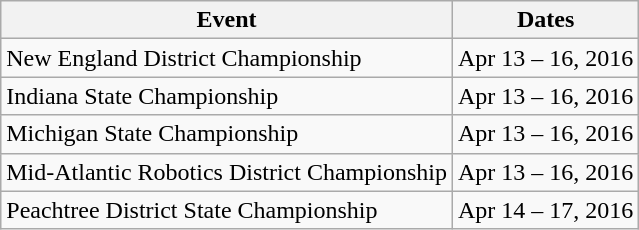<table class="wikitable">
<tr>
<th>Event</th>
<th>Dates</th>
</tr>
<tr>
<td>New England District Championship</td>
<td>Apr 13 – 16, 2016</td>
</tr>
<tr>
<td>Indiana State Championship</td>
<td>Apr 13 – 16, 2016</td>
</tr>
<tr>
<td>Michigan State Championship</td>
<td>Apr 13 – 16, 2016</td>
</tr>
<tr>
<td>Mid-Atlantic Robotics District Championship</td>
<td>Apr 13 – 16, 2016</td>
</tr>
<tr>
<td>Peachtree District State Championship</td>
<td>Apr 14 – 17, 2016</td>
</tr>
</table>
